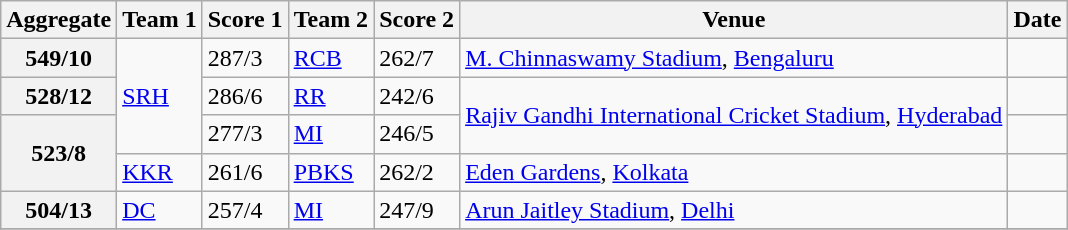<table class="wikitable">
<tr>
<th>Aggregate</th>
<th>Team 1</th>
<th>Score 1</th>
<th>Team 2</th>
<th>Score 2</th>
<th>Venue</th>
<th>Date</th>
</tr>
<tr>
<th>549/10</th>
<td rowspan=3><a href='#'>SRH</a></td>
<td>287/3</td>
<td><a href='#'>RCB</a></td>
<td>262/7</td>
<td><a href='#'>M. Chinnaswamy Stadium</a>, <a href='#'>Bengaluru</a></td>
<td></td>
</tr>
<tr>
<th>528/12</th>
<td>286/6</td>
<td><a href='#'>RR</a></td>
<td>242/6</td>
<td rowspan=2><a href='#'>Rajiv Gandhi International Cricket Stadium</a>, <a href='#'>Hyderabad</a></td>
<td></td>
</tr>
<tr>
<th rowspan=2>523/8</th>
<td>277/3</td>
<td><a href='#'>MI</a></td>
<td>246/5</td>
<td></td>
</tr>
<tr>
<td><a href='#'>KKR</a></td>
<td>261/6</td>
<td><a href='#'>PBKS</a></td>
<td>262/2</td>
<td><a href='#'>Eden Gardens</a>, <a href='#'>Kolkata</a></td>
<td></td>
</tr>
<tr>
<th>504/13</th>
<td><a href='#'>DC</a></td>
<td>257/4</td>
<td><a href='#'>MI</a></td>
<td>247/9</td>
<td><a href='#'>Arun Jaitley Stadium</a>, <a href='#'>Delhi</a></td>
<td></td>
</tr>
<tr>
</tr>
</table>
